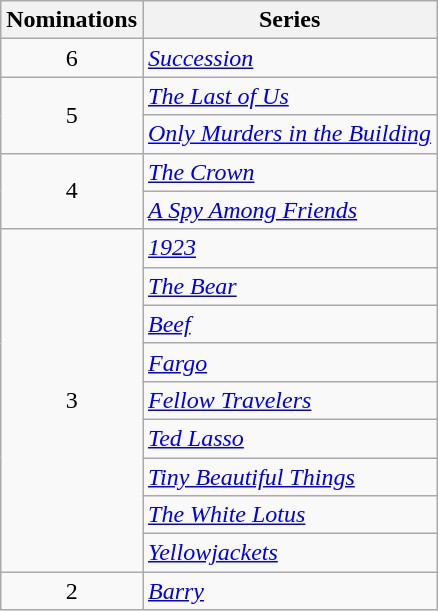<table class="wikitable">
<tr>
<th>Nominations</th>
<th>Series</th>
</tr>
<tr>
<td style="text-align:center">6</td>
<td><em><a href='#'>Succession</a></em></td>
</tr>
<tr>
<td rowspan="2" style="text-align:center">5</td>
<td><em><a href='#'>The Last of Us</a></em></td>
</tr>
<tr>
<td><em><a href='#'>Only Murders in the Building</a></em></td>
</tr>
<tr>
<td rowspan="2" style="text-align:center">4</td>
<td><em><a href='#'>The Crown</a></em></td>
</tr>
<tr>
<td><em><a href='#'>A Spy Among Friends</a></em></td>
</tr>
<tr>
<td rowspan="9" style="text-align:center">3</td>
<td><em><a href='#'>1923</a></em></td>
</tr>
<tr>
<td><em><a href='#'>The Bear</a></em></td>
</tr>
<tr>
<td><em><a href='#'>Beef</a></em></td>
</tr>
<tr>
<td><em><a href='#'>Fargo</a></em></td>
</tr>
<tr>
<td><em><a href='#'>Fellow Travelers</a></em></td>
</tr>
<tr>
<td><em><a href='#'>Ted Lasso</a></em></td>
</tr>
<tr>
<td><em><a href='#'>Tiny Beautiful Things</a></em></td>
</tr>
<tr>
<td><em><a href='#'>The White Lotus</a></em></td>
</tr>
<tr>
<td><em><a href='#'>Yellowjackets</a></em></td>
</tr>
<tr>
<td style="text-align:center">2</td>
<td><em><a href='#'>Barry</a></em></td>
</tr>
</table>
